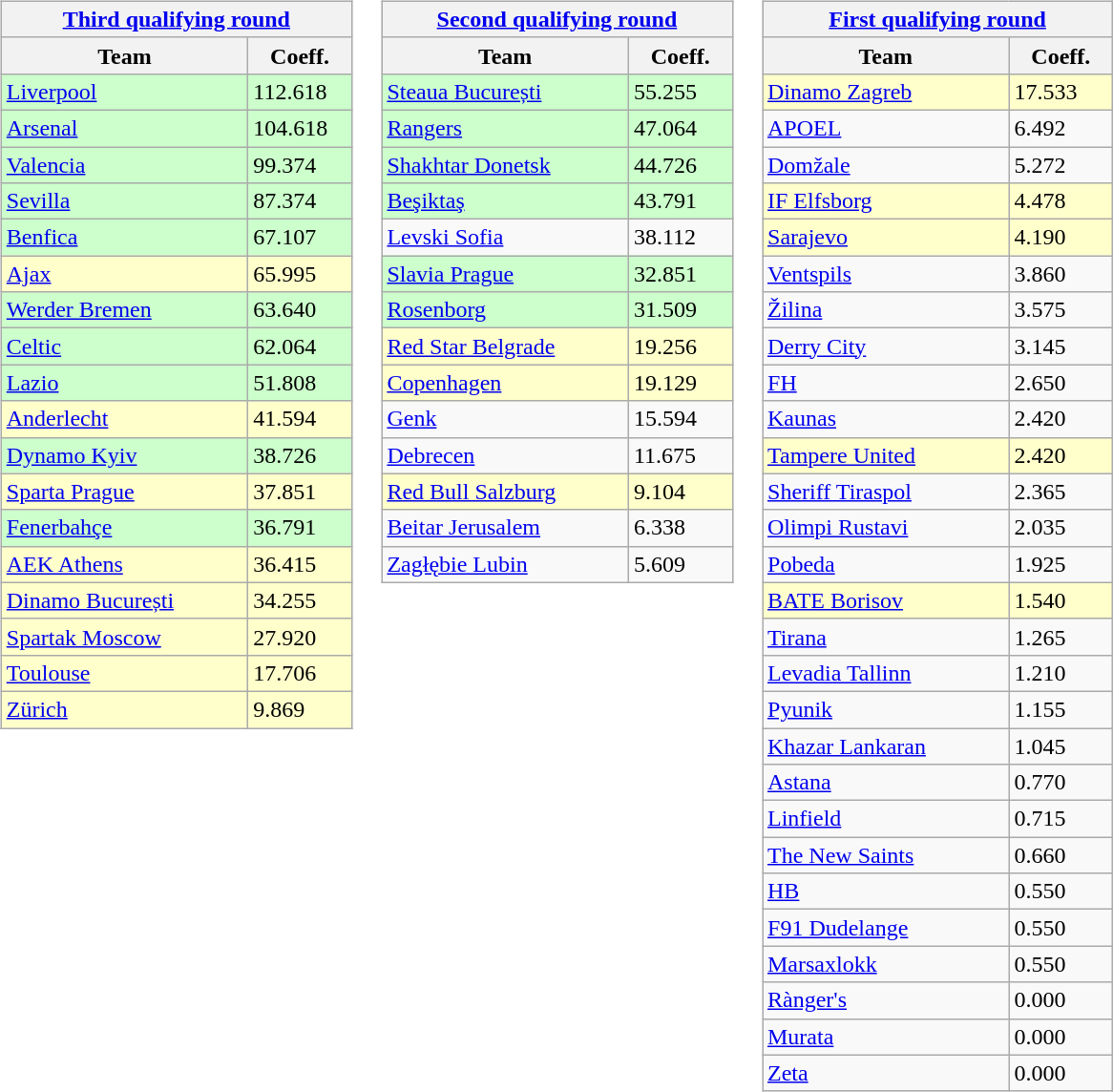<table>
<tr valign=top>
<td><br><table class="wikitable">
<tr>
<th colspan=2><a href='#'>Third qualifying round</a></th>
</tr>
<tr>
<th width=165>Team</th>
<th width=65>Coeff.</th>
</tr>
<tr bgcolor=#ccffcc>
<td> <a href='#'>Liverpool</a></td>
<td>112.618</td>
</tr>
<tr bgcolor=#ccffcc>
<td> <a href='#'>Arsenal</a></td>
<td>104.618</td>
</tr>
<tr bgcolor=#ccffcc>
<td> <a href='#'>Valencia</a></td>
<td>99.374</td>
</tr>
<tr bgcolor=#ccffcc>
<td> <a href='#'>Sevilla</a></td>
<td>87.374</td>
</tr>
<tr bgcolor=#ccffcc>
<td> <a href='#'>Benfica</a></td>
<td>67.107</td>
</tr>
<tr bgcolor=#ffffcc>
<td> <a href='#'>Ajax</a></td>
<td>65.995</td>
</tr>
<tr bgcolor=#ccffcc>
<td> <a href='#'>Werder Bremen</a></td>
<td>63.640</td>
</tr>
<tr bgcolor=#ccffcc>
<td> <a href='#'>Celtic</a></td>
<td>62.064</td>
</tr>
<tr bgcolor=#ccffcc>
<td> <a href='#'>Lazio</a></td>
<td>51.808</td>
</tr>
<tr bgcolor=#ffffcc>
<td> <a href='#'>Anderlecht</a></td>
<td>41.594</td>
</tr>
<tr bgcolor=#ccffcc>
<td> <a href='#'>Dynamo Kyiv</a></td>
<td>38.726</td>
</tr>
<tr bgcolor=#ffffcc>
<td> <a href='#'>Sparta Prague</a></td>
<td>37.851</td>
</tr>
<tr bgcolor=#ccffcc>
<td> <a href='#'>Fenerbahçe</a></td>
<td>36.791</td>
</tr>
<tr bgcolor=#ffffcc>
<td> <a href='#'>AEK Athens</a></td>
<td>36.415</td>
</tr>
<tr bgcolor=#ffffcc>
<td> <a href='#'>Dinamo București</a></td>
<td>34.255</td>
</tr>
<tr bgcolor=#ffffcc>
<td> <a href='#'>Spartak Moscow</a></td>
<td>27.920</td>
</tr>
<tr bgcolor=#ffffcc>
<td> <a href='#'>Toulouse</a></td>
<td>17.706</td>
</tr>
<tr bgcolor=#ffffcc>
<td> <a href='#'>Zürich</a></td>
<td>9.869</td>
</tr>
</table>
</td>
<td><br><table class="wikitable">
<tr>
<th colspan=2><a href='#'>Second qualifying round</a></th>
</tr>
<tr>
<th width=165>Team</th>
<th width=65>Coeff.</th>
</tr>
<tr bgcolor=#ccffcc>
<td> <a href='#'>Steaua București</a></td>
<td>55.255</td>
</tr>
<tr bgcolor=#ccffcc>
<td> <a href='#'>Rangers</a></td>
<td>47.064</td>
</tr>
<tr bgcolor=#ccffcc>
<td> <a href='#'>Shakhtar Donetsk</a></td>
<td>44.726</td>
</tr>
<tr bgcolor=#ccffcc>
<td> <a href='#'>Beşiktaş</a></td>
<td>43.791</td>
</tr>
<tr>
<td> <a href='#'>Levski Sofia</a></td>
<td>38.112</td>
</tr>
<tr bgcolor=#ccffcc>
<td> <a href='#'>Slavia Prague</a></td>
<td>32.851</td>
</tr>
<tr bgcolor=#ccffcc>
<td> <a href='#'>Rosenborg</a></td>
<td>31.509</td>
</tr>
<tr bgcolor=#ffffcc>
<td> <a href='#'>Red Star Belgrade</a></td>
<td>19.256</td>
</tr>
<tr bgcolor=#ffffcc>
<td> <a href='#'>Copenhagen</a></td>
<td>19.129</td>
</tr>
<tr>
<td> <a href='#'>Genk</a></td>
<td>15.594</td>
</tr>
<tr>
<td> <a href='#'>Debrecen</a></td>
<td>11.675</td>
</tr>
<tr bgcolor=#ffffcc>
<td> <a href='#'>Red Bull Salzburg</a></td>
<td>9.104</td>
</tr>
<tr>
<td> <a href='#'>Beitar Jerusalem</a></td>
<td>6.338</td>
</tr>
<tr>
<td> <a href='#'>Zagłębie Lubin</a></td>
<td>5.609</td>
</tr>
</table>
</td>
<td><br><table class="wikitable">
<tr>
<th colspan=2><a href='#'>First qualifying round</a></th>
</tr>
<tr>
<th width=165>Team</th>
<th width=65>Coeff.</th>
</tr>
<tr bgcolor=#ffffcc>
<td> <a href='#'>Dinamo Zagreb</a></td>
<td>17.533</td>
</tr>
<tr>
<td> <a href='#'>APOEL</a></td>
<td>6.492</td>
</tr>
<tr>
<td> <a href='#'>Domžale</a></td>
<td>5.272</td>
</tr>
<tr bgcolor=#ffffcc>
<td> <a href='#'>IF Elfsborg</a></td>
<td>4.478</td>
</tr>
<tr bgcolor=#ffffcc>
<td> <a href='#'>Sarajevo</a></td>
<td>4.190</td>
</tr>
<tr>
<td> <a href='#'>Ventspils</a></td>
<td>3.860</td>
</tr>
<tr>
<td> <a href='#'>Žilina</a></td>
<td>3.575</td>
</tr>
<tr>
<td> <a href='#'>Derry City</a></td>
<td>3.145</td>
</tr>
<tr>
<td> <a href='#'>FH</a></td>
<td>2.650</td>
</tr>
<tr>
<td> <a href='#'>Kaunas</a></td>
<td>2.420</td>
</tr>
<tr bgcolor=#ffffcc>
<td> <a href='#'>Tampere United</a></td>
<td>2.420</td>
</tr>
<tr>
<td> <a href='#'>Sheriff Tiraspol</a></td>
<td>2.365</td>
</tr>
<tr>
<td> <a href='#'>Olimpi Rustavi</a></td>
<td>2.035</td>
</tr>
<tr>
<td> <a href='#'>Pobeda</a></td>
<td>1.925</td>
</tr>
<tr bgcolor=#ffffcc>
<td> <a href='#'>BATE Borisov</a></td>
<td>1.540</td>
</tr>
<tr>
<td> <a href='#'>Tirana</a></td>
<td>1.265</td>
</tr>
<tr>
<td> <a href='#'>Levadia Tallinn</a></td>
<td>1.210</td>
</tr>
<tr>
<td> <a href='#'>Pyunik</a></td>
<td>1.155</td>
</tr>
<tr>
<td> <a href='#'>Khazar Lankaran</a></td>
<td>1.045</td>
</tr>
<tr>
<td> <a href='#'>Astana</a></td>
<td>0.770</td>
</tr>
<tr>
<td> <a href='#'>Linfield</a></td>
<td>0.715</td>
</tr>
<tr>
<td> <a href='#'>The New Saints</a></td>
<td>0.660</td>
</tr>
<tr>
<td> <a href='#'>HB</a></td>
<td>0.550</td>
</tr>
<tr>
<td> <a href='#'>F91 Dudelange</a></td>
<td>0.550</td>
</tr>
<tr>
<td> <a href='#'>Marsaxlokk</a></td>
<td>0.550</td>
</tr>
<tr>
<td> <a href='#'>Rànger's</a></td>
<td>0.000</td>
</tr>
<tr>
<td> <a href='#'>Murata</a></td>
<td>0.000</td>
</tr>
<tr>
<td> <a href='#'>Zeta</a></td>
<td>0.000</td>
</tr>
</table>
</td>
</tr>
</table>
